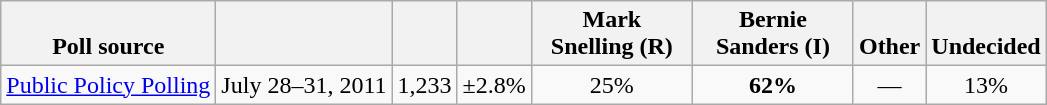<table class="wikitable" style="text-align:center">
<tr valign= bottom>
<th>Poll source</th>
<th></th>
<th></th>
<th></th>
<th style="width:100px;">Mark<br>Snelling (R)</th>
<th style="width:100px;">Bernie<br>Sanders (I)</th>
<th>Other</th>
<th>Undecided</th>
</tr>
<tr>
<td align=left><a href='#'>Public Policy Polling</a></td>
<td>July 28–31, 2011</td>
<td>1,233</td>
<td>±2.8%</td>
<td>25%</td>
<td><strong>62%</strong></td>
<td>—</td>
<td>13%</td>
</tr>
</table>
